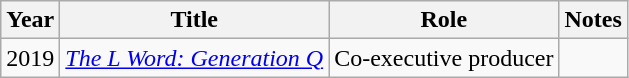<table class="wikitable">
<tr>
<th>Year</th>
<th>Title</th>
<th>Role</th>
<th>Notes</th>
</tr>
<tr>
<td>2019</td>
<td><em><a href='#'>The L Word: Generation Q</a></em></td>
<td>Co-executive producer</td>
<td></td>
</tr>
</table>
